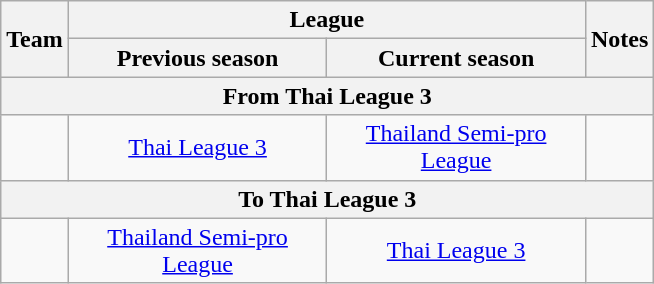<table class="wikitable" style="text-align:center">
<tr>
<th rowspan=2>Team</th>
<th colspan=2>League</th>
<th rowspan=2>Notes</th>
</tr>
<tr>
<th width="165">Previous season</th>
<th width="165">Current season</th>
</tr>
<tr>
<th colspan=4>From Thai League 3</th>
</tr>
<tr>
<td align="left"></td>
<td><a href='#'>Thai League 3</a></td>
<td><a href='#'>Thailand Semi-pro League</a></td>
<td></td>
</tr>
<tr>
<th colspan=4>To Thai League 3</th>
</tr>
<tr>
<td align="left"></td>
<td><a href='#'>Thailand Semi-pro League</a></td>
<td><a href='#'>Thai League 3</a></td>
<td></td>
</tr>
</table>
